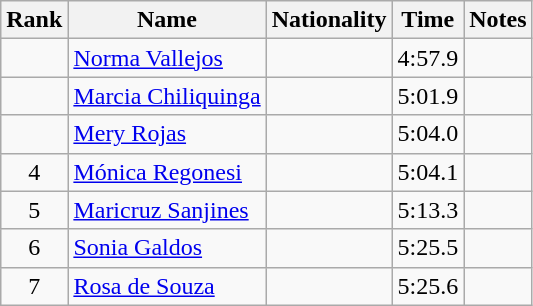<table class="wikitable sortable" style="text-align:center">
<tr>
<th>Rank</th>
<th>Name</th>
<th>Nationality</th>
<th>Time</th>
<th>Notes</th>
</tr>
<tr>
<td></td>
<td align=left><a href='#'>Norma Vallejos</a></td>
<td align=left></td>
<td>4:57.9</td>
<td></td>
</tr>
<tr>
<td></td>
<td align=left><a href='#'>Marcia Chiliquinga</a></td>
<td align=left></td>
<td>5:01.9</td>
<td></td>
</tr>
<tr>
<td></td>
<td align=left><a href='#'>Mery Rojas</a></td>
<td align=left></td>
<td>5:04.0</td>
<td></td>
</tr>
<tr>
<td>4</td>
<td align=left><a href='#'>Mónica Regonesi</a></td>
<td align=left></td>
<td>5:04.1</td>
<td></td>
</tr>
<tr>
<td>5</td>
<td align=left><a href='#'>Maricruz Sanjines</a></td>
<td align=left></td>
<td>5:13.3</td>
<td></td>
</tr>
<tr>
<td>6</td>
<td align=left><a href='#'>Sonia Galdos</a></td>
<td align=left></td>
<td>5:25.5</td>
<td></td>
</tr>
<tr>
<td>7</td>
<td align=left><a href='#'>Rosa de Souza</a></td>
<td align=left></td>
<td>5:25.6</td>
<td></td>
</tr>
</table>
